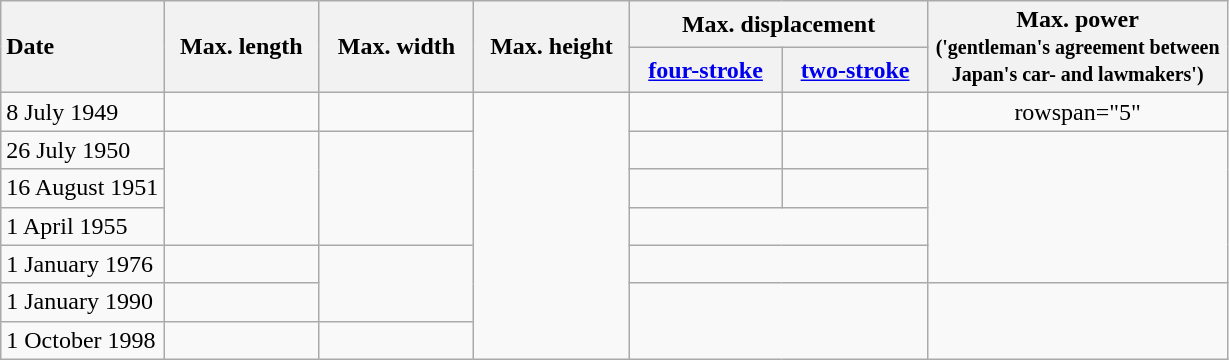<table class="wikitable" style="text-align:center; padding:5px;">
<tr>
<th rowspan="2" style="text-align: left;" "width:9em">Date</th>
<th rowspan="2" style="width:6em">Max. length</th>
<th rowspan="2" style="width:6em">Max. width</th>
<th rowspan="2" style="width:6em">Max. height</th>
<th colspan="2" style="width:12em">Max. displacement</th>
<th rowspan="2" style="width:12em">Max. power<br><small>('gentleman's agreement between Japan's car- and lawmakers')</small></th>
</tr>
<tr>
<th><a href='#'>four-stroke</a></th>
<th><a href='#'>two-stroke</a></th>
</tr>
<tr>
<td style="text-align: left;">8 July 1949</td>
<td></td>
<td></td>
<td rowspan="7"></td>
<td></td>
<td></td>
<td>rowspan="5" </td>
</tr>
<tr>
<td style="text-align: left;">26 July 1950</td>
<td rowspan="3"></td>
<td rowspan="3"></td>
<td></td>
<td></td>
</tr>
<tr>
<td style="text-align: left;">16 August 1951</td>
<td></td>
<td></td>
</tr>
<tr>
<td style="text-align: left;">1 April 1955</td>
<td colspan="2"></td>
</tr>
<tr>
<td style="text-align: left;">1 January 1976</td>
<td></td>
<td rowspan="2"></td>
<td colspan="2"></td>
</tr>
<tr>
<td style="text-align: left;">1 January 1990</td>
<td></td>
<td colspan="2" rowspan="2"></td>
<td rowspan="2"></td>
</tr>
<tr>
<td style="text-align: left;">1 October 1998</td>
<td></td>
<td></td>
</tr>
</table>
